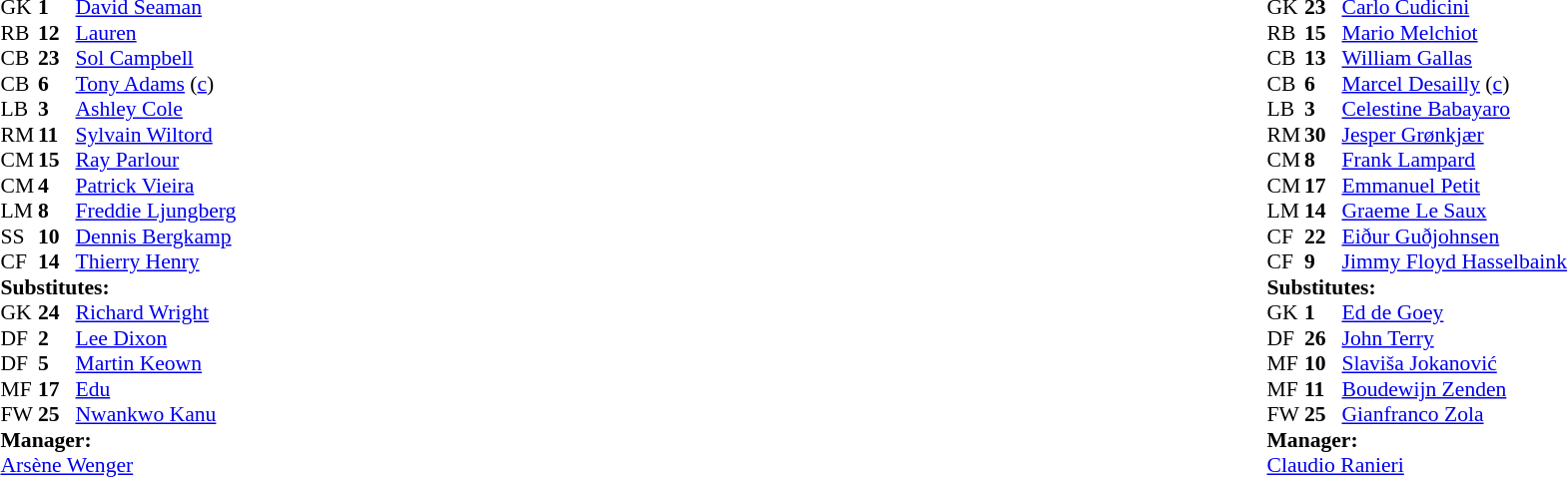<table width="100%">
<tr>
<td valign="top" width="50%"><br><table style="font-size: 90%" cellspacing="0" cellpadding="0">
<tr>
<td colspan="4"></td>
</tr>
<tr>
<th width="25"></th>
<th width="25"></th>
</tr>
<tr>
<td>GK</td>
<td><strong>1</strong></td>
<td> <a href='#'>David Seaman</a></td>
</tr>
<tr>
<td>RB</td>
<td><strong>12</strong></td>
<td> <a href='#'>Lauren</a></td>
</tr>
<tr>
<td>CB</td>
<td><strong>23</strong></td>
<td> <a href='#'>Sol Campbell</a></td>
</tr>
<tr>
<td>CB</td>
<td><strong>6</strong></td>
<td> <a href='#'>Tony Adams</a> (<a href='#'>c</a>)</td>
</tr>
<tr>
<td>LB</td>
<td><strong>3</strong></td>
<td> <a href='#'>Ashley Cole</a></td>
</tr>
<tr>
<td>RM</td>
<td><strong>11</strong></td>
<td> <a href='#'>Sylvain Wiltord</a></td>
<td></td>
<td></td>
</tr>
<tr>
<td>CM</td>
<td><strong>15</strong></td>
<td> <a href='#'>Ray Parlour</a></td>
</tr>
<tr>
<td>CM</td>
<td><strong>4</strong></td>
<td> <a href='#'>Patrick Vieira</a></td>
<td></td>
</tr>
<tr>
<td>LM</td>
<td><strong>8</strong></td>
<td> <a href='#'>Freddie Ljungberg</a></td>
</tr>
<tr>
<td>SS</td>
<td><strong>10</strong></td>
<td> <a href='#'>Dennis Bergkamp</a></td>
<td></td>
<td></td>
</tr>
<tr>
<td>CF</td>
<td><strong>14</strong></td>
<td> <a href='#'>Thierry Henry</a></td>
<td></td>
<td></td>
</tr>
<tr>
<td colspan=4><strong>Substitutes:</strong></td>
</tr>
<tr>
<td>GK</td>
<td><strong>24</strong></td>
<td> <a href='#'>Richard Wright</a></td>
</tr>
<tr>
<td>DF</td>
<td><strong>2</strong></td>
<td> <a href='#'>Lee Dixon</a></td>
</tr>
<tr>
<td>DF</td>
<td><strong>5</strong></td>
<td> <a href='#'>Martin Keown</a></td>
<td></td>
<td></td>
</tr>
<tr>
<td>MF</td>
<td><strong>17</strong></td>
<td> <a href='#'>Edu</a></td>
<td></td>
<td></td>
</tr>
<tr>
<td>FW</td>
<td><strong>25</strong></td>
<td> <a href='#'>Nwankwo Kanu</a></td>
<td></td>
<td></td>
</tr>
<tr>
<td colspan=4><strong>Manager:</strong></td>
</tr>
<tr>
<td colspan="4"> <a href='#'>Arsène Wenger</a></td>
</tr>
</table>
</td>
<td valign="top"></td>
<td valign="top" width="50%"><br><table style="font-size: 90%" cellspacing="0" cellpadding="0" align=center>
<tr>
<td colspan="4"></td>
</tr>
<tr>
<th width="25"></th>
<th width="25"></th>
</tr>
<tr>
<td>GK</td>
<td><strong>23</strong></td>
<td> <a href='#'>Carlo Cudicini</a></td>
</tr>
<tr>
<td>RB</td>
<td><strong>15</strong></td>
<td> <a href='#'>Mario Melchiot</a></td>
<td></td>
<td></td>
</tr>
<tr>
<td>CB</td>
<td><strong>13</strong></td>
<td> <a href='#'>William Gallas</a></td>
</tr>
<tr>
<td>CB</td>
<td><strong>6</strong></td>
<td> <a href='#'>Marcel Desailly</a> (<a href='#'>c</a>)</td>
</tr>
<tr>
<td>LB</td>
<td><strong>3</strong></td>
<td> <a href='#'>Celestine Babayaro</a></td>
<td></td>
<td></td>
</tr>
<tr>
<td>RM</td>
<td><strong>30</strong></td>
<td> <a href='#'>Jesper Grønkjær</a></td>
</tr>
<tr>
<td>CM</td>
<td><strong>8</strong></td>
<td> <a href='#'>Frank Lampard</a></td>
</tr>
<tr>
<td>CM</td>
<td><strong>17</strong></td>
<td> <a href='#'>Emmanuel Petit</a></td>
</tr>
<tr>
<td>LM</td>
<td><strong>14</strong></td>
<td> <a href='#'>Graeme Le Saux</a></td>
<td></td>
</tr>
<tr>
<td>CF</td>
<td><strong>22</strong></td>
<td> <a href='#'>Eiður Guðjohnsen</a></td>
<td></td>
</tr>
<tr>
<td>CF</td>
<td><strong>9</strong></td>
<td> <a href='#'>Jimmy Floyd Hasselbaink</a></td>
<td></td>
<td></td>
</tr>
<tr>
<td colspan=4><strong>Substitutes:</strong></td>
</tr>
<tr>
<td>GK</td>
<td><strong>1</strong></td>
<td> <a href='#'>Ed de Goey</a></td>
</tr>
<tr>
<td>DF</td>
<td><strong>26</strong></td>
<td> <a href='#'>John Terry</a></td>
<td></td>
<td></td>
</tr>
<tr>
<td>MF</td>
<td><strong>10</strong></td>
<td> <a href='#'>Slaviša Jokanović</a></td>
</tr>
<tr>
<td>MF</td>
<td><strong>11</strong></td>
<td> <a href='#'>Boudewijn Zenden</a></td>
<td></td>
<td></td>
</tr>
<tr>
<td>FW</td>
<td><strong>25</strong></td>
<td> <a href='#'>Gianfranco Zola</a></td>
<td></td>
<td></td>
</tr>
<tr>
<td colspan=4><strong>Manager:</strong></td>
</tr>
<tr>
<td colspan="4"> <a href='#'>Claudio Ranieri</a></td>
</tr>
</table>
</td>
</tr>
</table>
